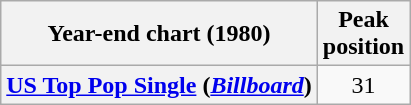<table class="wikitable unsortable plainrowheaders" style="text-align:center">
<tr>
<th scope="col">Year-end chart (1980)</th>
<th scope="col">Peak<br>position</th>
</tr>
<tr>
<th scope="row"><a href='#'>US Top Pop Single</a> (<em><a href='#'>Billboard</a></em>)</th>
<td>31</td>
</tr>
</table>
